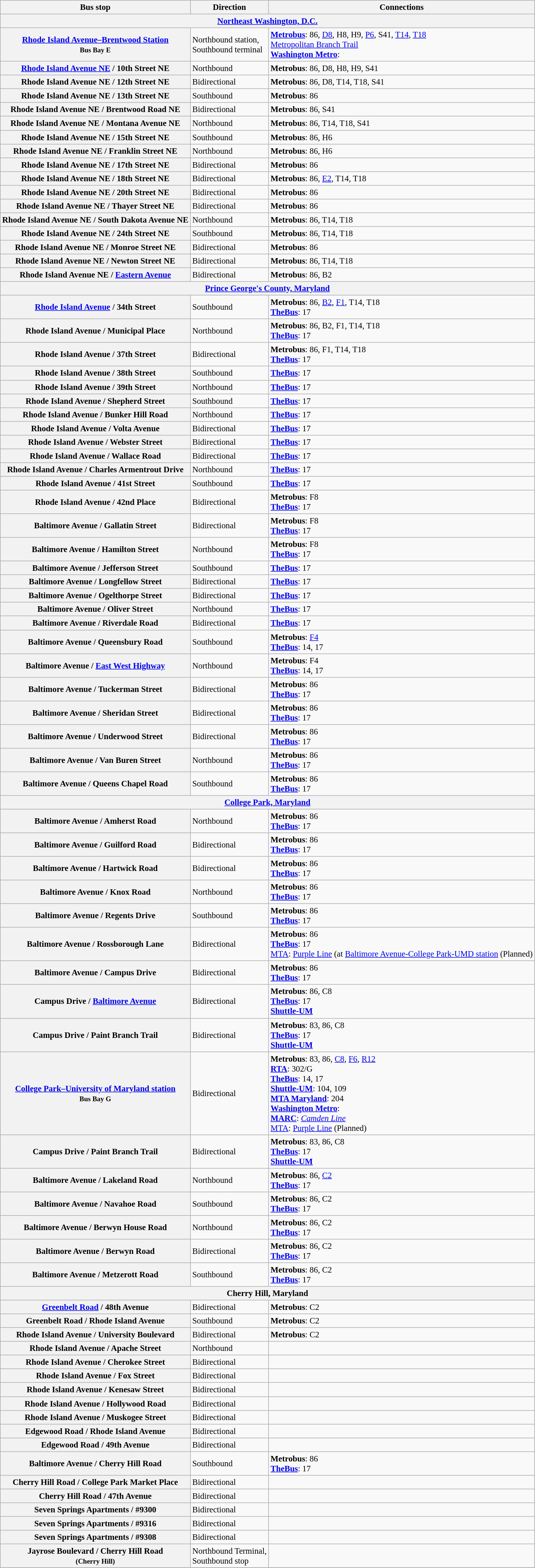<table class="wikitable collapsible collapsed" style="font-size: 95%;">
<tr>
<th>Bus stop</th>
<th>Direction</th>
<th>Connections</th>
</tr>
<tr>
<th colspan="5"><a href='#'>Northeast Washington, D.C.</a></th>
</tr>
<tr>
<th><a href='#'>Rhode Island Avenue–Brentwood Station</a><br><small>Bus Bay E</small></th>
<td>Northbound station,<br>Southbound terminal</td>
<td> <strong><a href='#'>Metrobus</a></strong>: 86, <a href='#'>D8</a>, H8, H9, <a href='#'>P6</a>, S41, <a href='#'>T14</a>, <a href='#'>T18</a><br> <a href='#'>Metropolitan Branch Trail</a><br> <strong><a href='#'>Washington Metro</a></strong>: </td>
</tr>
<tr>
<th><a href='#'>Rhode Island Avenue NE</a> / 10th Street NE</th>
<td>Northbound</td>
<td> <strong>Metrobus</strong>: 86, D8, H8, H9, S41</td>
</tr>
<tr>
<th>Rhode Island Avenue NE / 12th Street NE</th>
<td>Bidirectional</td>
<td> <strong>Metrobus</strong>: 86, D8, T14, T18, S41</td>
</tr>
<tr>
<th>Rhode Island Avenue NE / 13th Street NE</th>
<td>Southbound</td>
<td> <strong>Metrobus</strong>: 86</td>
</tr>
<tr>
<th>Rhode Island Avenue NE / Brentwood Road NE</th>
<td>Bidirectional</td>
<td> <strong>Metrobus</strong>: 86, S41</td>
</tr>
<tr>
<th>Rhode Island Avenue NE / Montana Avenue NE</th>
<td>Northbound</td>
<td> <strong>Metrobus</strong>: 86, T14, T18, S41</td>
</tr>
<tr>
<th>Rhode Island Avenue NE / 15th Street NE</th>
<td>Southbound</td>
<td> <strong>Metrobus</strong>: 86, H6</td>
</tr>
<tr>
<th>Rhode Island Avenue NE / Franklin Street NE</th>
<td>Northbound</td>
<td> <strong>Metrobus</strong>: 86, H6</td>
</tr>
<tr>
<th>Rhode Island Avenue NE / 17th Street NE</th>
<td>Bidirectional</td>
<td> <strong>Metrobus</strong>: 86</td>
</tr>
<tr>
<th>Rhode Island Avenue NE / 18th Street NE</th>
<td>Bidirectional</td>
<td> <strong>Metrobus</strong>: 86, <a href='#'>E2</a>, T14, T18</td>
</tr>
<tr>
<th>Rhode Island Avenue NE / 20th Street NE</th>
<td>Bidirectional</td>
<td> <strong>Metrobus</strong>: 86</td>
</tr>
<tr>
<th>Rhode Island Avenue NE / Thayer Street NE</th>
<td>Bidirectional</td>
<td> <strong>Metrobus</strong>: 86</td>
</tr>
<tr>
<th>Rhode Island Avenue NE / South Dakota Avenue NE</th>
<td>Northbound</td>
<td> <strong>Metrobus</strong>: 86, T14, T18</td>
</tr>
<tr>
<th>Rhode Island Avenue NE / 24th Street NE</th>
<td>Southbound</td>
<td> <strong>Metrobus</strong>: 86, T14, T18</td>
</tr>
<tr>
<th>Rhode Island Avenue NE / Monroe Street NE</th>
<td>Bidirectional</td>
<td> <strong>Metrobus</strong>: 86</td>
</tr>
<tr>
<th>Rhode Island Avenue NE / Newton Street NE</th>
<td>Bidirectional</td>
<td> <strong>Metrobus</strong>: 86, T14, T18</td>
</tr>
<tr>
<th>Rhode Island Avenue NE / <a href='#'>Eastern Avenue</a></th>
<td>Bidirectional</td>
<td> <strong>Metrobus</strong>: 86, B2</td>
</tr>
<tr>
<th colspan="5"><a href='#'>Prince George's County, Maryland</a></th>
</tr>
<tr>
<th><a href='#'>Rhode Island Avenue</a> / 34th Street</th>
<td>Southbound</td>
<td> <strong>Metrobus</strong>: 86, <a href='#'>B2</a>, <a href='#'>F1</a>, T14, T18<br> <strong><a href='#'>TheBus</a></strong>: 17</td>
</tr>
<tr>
<th>Rhode Island Avenue / Municipal Place</th>
<td>Northbound</td>
<td> <strong>Metrobus</strong>: 86, B2, F1, T14, T18<br> <strong><a href='#'>TheBus</a></strong>: 17</td>
</tr>
<tr>
<th>Rhode Island Avenue / 37th Street</th>
<td>Bidirectional</td>
<td> <strong>Metrobus</strong>: 86, F1, T14, T18<br> <strong><a href='#'>TheBus</a></strong>: 17</td>
</tr>
<tr>
<th>Rhode Island Avenue / 38th Street</th>
<td>Southbound</td>
<td> <strong><a href='#'>TheBus</a></strong>: 17</td>
</tr>
<tr>
<th>Rhode Island Avenue / 39th Street</th>
<td>Northbound</td>
<td> <strong><a href='#'>TheBus</a></strong>: 17</td>
</tr>
<tr>
<th>Rhode Island Avenue / Shepherd Street</th>
<td>Southbound</td>
<td> <strong><a href='#'>TheBus</a></strong>: 17</td>
</tr>
<tr>
<th>Rhode Island Avenue / Bunker Hill Road</th>
<td>Northbound</td>
<td> <strong><a href='#'>TheBus</a></strong>: 17</td>
</tr>
<tr>
<th>Rhode Island Avenue / Volta Avenue</th>
<td>Bidirectional</td>
<td> <strong><a href='#'>TheBus</a></strong>: 17</td>
</tr>
<tr>
<th>Rhode Island Avenue / Webster Street</th>
<td>Bidirectional</td>
<td> <strong><a href='#'>TheBus</a></strong>: 17</td>
</tr>
<tr>
<th>Rhode Island Avenue / Wallace Road</th>
<td>Bidirectional</td>
<td> <strong><a href='#'>TheBus</a></strong>: 17</td>
</tr>
<tr>
<th>Rhode Island Avenue / Charles Armentrout Drive</th>
<td>Northbound</td>
<td> <strong><a href='#'>TheBus</a></strong>: 17</td>
</tr>
<tr>
<th>Rhode Island Avenue / 41st Street</th>
<td>Southbound</td>
<td> <strong><a href='#'>TheBus</a></strong>: 17</td>
</tr>
<tr>
<th>Rhode Island Avenue / 42nd Place</th>
<td>Bidirectional</td>
<td> <strong>Metrobus</strong>: F8<br> <strong><a href='#'>TheBus</a></strong>: 17</td>
</tr>
<tr>
<th>Baltimore Avenue / Gallatin Street</th>
<td>Bidirectional</td>
<td> <strong>Metrobus</strong>: F8<br> <strong><a href='#'>TheBus</a></strong>: 17</td>
</tr>
<tr>
<th>Baltimore Avenue / Hamilton Street</th>
<td>Northbound</td>
<td> <strong>Metrobus</strong>: F8<br> <strong><a href='#'>TheBus</a></strong>: 17</td>
</tr>
<tr>
<th>Baltimore Avenue / Jefferson Street</th>
<td>Southbound</td>
<td> <strong><a href='#'>TheBus</a></strong>: 17</td>
</tr>
<tr>
<th>Baltimore Avenue / Longfellow Street</th>
<td>Bidirectional</td>
<td> <strong><a href='#'>TheBus</a></strong>: 17</td>
</tr>
<tr>
<th>Baltimore Avenue / Ogelthorpe Street</th>
<td>Bidirectional</td>
<td> <strong><a href='#'>TheBus</a></strong>: 17</td>
</tr>
<tr>
<th>Baltimore Avenue / Oliver Street</th>
<td>Northbound</td>
<td> <strong><a href='#'>TheBus</a></strong>: 17</td>
</tr>
<tr>
<th>Baltimore Avenue / Riverdale Road</th>
<td>Bidirectional</td>
<td> <strong><a href='#'>TheBus</a></strong>: 17</td>
</tr>
<tr>
<th>Baltimore Avenue / Queensbury Road</th>
<td>Southbound</td>
<td> <strong>Metrobus</strong>: <a href='#'>F4</a><br> <strong><a href='#'>TheBus</a></strong>: 14, 17</td>
</tr>
<tr>
<th>Baltimore Avenue / <a href='#'>East West Highway</a></th>
<td>Northbound</td>
<td> <strong>Metrobus</strong>: F4<br> <strong><a href='#'>TheBus</a></strong>: 14, 17</td>
</tr>
<tr>
<th>Baltimore Avenue / Tuckerman Street</th>
<td>Bidirectional</td>
<td> <strong>Metrobus</strong>: 86<br> <strong><a href='#'>TheBus</a></strong>: 17</td>
</tr>
<tr>
<th>Baltimore Avenue / Sheridan Street</th>
<td>Bidirectional</td>
<td> <strong>Metrobus</strong>: 86<br> <strong><a href='#'>TheBus</a></strong>: 17</td>
</tr>
<tr>
<th>Baltimore Avenue / Underwood Street</th>
<td>Bidirectional</td>
<td> <strong>Metrobus</strong>: 86<br> <strong><a href='#'>TheBus</a></strong>: 17</td>
</tr>
<tr>
<th>Baltimore Avenue / Van Buren Street</th>
<td>Northbound</td>
<td> <strong>Metrobus</strong>: 86<br> <strong><a href='#'>TheBus</a></strong>: 17</td>
</tr>
<tr>
<th>Baltimore Avenue / Queens Chapel Road</th>
<td>Southbound</td>
<td> <strong>Metrobus</strong>: 86<br> <strong><a href='#'>TheBus</a></strong>: 17</td>
</tr>
<tr>
<th colspan="5"><a href='#'>College Park, Maryland</a></th>
</tr>
<tr>
<th>Baltimore Avenue / Amherst Road</th>
<td>Northbound</td>
<td> <strong>Metrobus</strong>: 86<br> <strong><a href='#'>TheBus</a></strong>: 17</td>
</tr>
<tr>
<th>Baltimore Avenue / Guilford Road</th>
<td>Bidirectional</td>
<td> <strong>Metrobus</strong>: 86<br> <strong><a href='#'>TheBus</a></strong>: 17</td>
</tr>
<tr>
<th>Baltimore Avenue / Hartwick Road</th>
<td>Bidirectional</td>
<td> <strong>Metrobus</strong>: 86<br> <strong><a href='#'>TheBus</a></strong>: 17</td>
</tr>
<tr>
<th>Baltimore Avenue / Knox Road</th>
<td>Northbound</td>
<td> <strong>Metrobus</strong>: 86<br> <strong><a href='#'>TheBus</a></strong>: 17</td>
</tr>
<tr>
<th>Baltimore Avenue / Regents Drive</th>
<td>Southbound</td>
<td> <strong>Metrobus</strong>: 86<br> <strong><a href='#'>TheBus</a></strong>: 17</td>
</tr>
<tr>
<th>Baltimore Avenue / Rossborough Lane</th>
<td>Bidirectional</td>
<td> <strong>Metrobus</strong>: 86<br> <strong><a href='#'>TheBus</a></strong>: 17<br> <a href='#'>MTA</a>: <a href='#'>Purple Line</a> (at <a href='#'>Baltimore Avenue-College Park-UMD station</a> (Planned)</td>
</tr>
<tr>
<th>Baltimore Avenue / Campus Drive</th>
<td>Bidirectional</td>
<td> <strong>Metrobus</strong>: 86<br> <strong><a href='#'>TheBus</a></strong>: 17</td>
</tr>
<tr>
<th>Campus Drive / <a href='#'>Baltimore Avenue</a></th>
<td>Bidirectional</td>
<td> <strong>Metrobus</strong>: 86, C8<br> <strong><a href='#'>TheBus</a></strong>: 17<br> <strong><a href='#'>Shuttle-UM</a></strong></td>
</tr>
<tr>
<th>Campus Drive / Paint Branch Trail</th>
<td>Bidirectional</td>
<td> <strong>Metrobus</strong>: 83, 86, C8<br> <strong><a href='#'>TheBus</a></strong>: 17<br> <strong><a href='#'>Shuttle-UM</a></strong></td>
</tr>
<tr>
<th><a href='#'>College Park–University of Maryland station</a><br><small>Bus Bay G</small></th>
<td>Bidirectional</td>
<td> <strong>Metrobus</strong>: 83, 86, <a href='#'>C8</a>, <a href='#'>F6</a>, <a href='#'>R12</a><br> <strong><a href='#'>RTA</a></strong>: 302/G<br> <strong><a href='#'>TheBus</a></strong>: 14, 17<br> <strong><a href='#'>Shuttle-UM</a></strong>: 104, 109<br> <strong><a href='#'>MTA Maryland</a></strong>: 204<br> <strong><a href='#'>Washington Metro</a></strong>: <br> <strong><a href='#'>MARC</a></strong>: <em><a href='#'>Camden Line</a></em><br> <a href='#'>MTA</a>: <a href='#'>Purple Line</a> (Planned)</td>
</tr>
<tr>
<th>Campus Drive / Paint Branch Trail</th>
<td>Bidirectional</td>
<td> <strong>Metrobus</strong>: 83, 86, C8<br> <strong><a href='#'>TheBus</a></strong>: 17<br> <strong><a href='#'>Shuttle-UM</a></strong></td>
</tr>
<tr>
<th>Baltimore Avenue / Lakeland Road</th>
<td>Northbound</td>
<td> <strong>Metrobus</strong>: 86, <a href='#'>C2</a><br> <strong><a href='#'>TheBus</a></strong>: 17</td>
</tr>
<tr>
<th>Baltimore Avenue / Navahoe Road</th>
<td>Southbound</td>
<td> <strong>Metrobus</strong>: 86, C2<br> <strong><a href='#'>TheBus</a></strong>: 17</td>
</tr>
<tr>
<th>Baltimore Avenue / Berwyn House Road</th>
<td>Northbound</td>
<td> <strong>Metrobus</strong>: 86, C2<br> <strong><a href='#'>TheBus</a></strong>: 17</td>
</tr>
<tr>
<th>Baltimore Avenue / Berwyn Road</th>
<td>Bidirectional</td>
<td> <strong>Metrobus</strong>: 86, C2<br> <strong><a href='#'>TheBus</a></strong>: 17</td>
</tr>
<tr>
<th>Baltimore Avenue / Metzerott Road</th>
<td>Southbound</td>
<td> <strong>Metrobus</strong>: 86, C2<br> <strong><a href='#'>TheBus</a></strong>: 17</td>
</tr>
<tr>
<th colspan="5">Cherry Hill, Maryland</th>
</tr>
<tr>
<th><a href='#'>Greenbelt Road</a> / 48th Avenue</th>
<td>Bidirectional</td>
<td> <strong>Metrobus</strong>: C2</td>
</tr>
<tr>
<th>Greenbelt Road / Rhode Island Avenue</th>
<td>Southbound</td>
<td> <strong>Metrobus</strong>: C2</td>
</tr>
<tr>
<th>Rhode Island Avenue / University Boulevard</th>
<td>Bidirectional</td>
<td> <strong>Metrobus</strong>: C2</td>
</tr>
<tr>
<th>Rhode Island Avenue / Apache Street</th>
<td>Northbound</td>
<td></td>
</tr>
<tr>
<th>Rhode Island Avenue / Cherokee Street</th>
<td>Bidirectional</td>
<td></td>
</tr>
<tr>
<th>Rhode Island Avenue / Fox Street</th>
<td>Bidirectional</td>
<td></td>
</tr>
<tr>
<th>Rhode Island Avenue / Kenesaw Street</th>
<td>Bidirectional</td>
<td></td>
</tr>
<tr>
<th>Rhode Island Avenue / Hollywood Road</th>
<td>Bidirectional</td>
<td></td>
</tr>
<tr>
<th>Rhode Island Avenue / Muskogee Street</th>
<td>Bidirectional</td>
<td></td>
</tr>
<tr>
<th>Edgewood Road / Rhode Island Avenue</th>
<td>Bidirectional</td>
<td></td>
</tr>
<tr>
<th>Edgewood Road / 49th Avenue</th>
<td>Bidirectional</td>
<td></td>
</tr>
<tr>
<th>Baltimore Avenue / Cherry Hill Road</th>
<td>Southbound</td>
<td> <strong>Metrobus</strong>: 86<br> <strong><a href='#'>TheBus</a></strong>: 17</td>
</tr>
<tr>
<th>Cherry Hill Road / College Park Market Place</th>
<td>Bidirectional</td>
<td></td>
</tr>
<tr>
<th>Cherry Hill Road / 47th Avenue</th>
<td>Bidirectional</td>
<td></td>
</tr>
<tr>
<th>Seven Springs Apartments / #9300</th>
<td>Bidirectional</td>
<td></td>
</tr>
<tr>
<th>Seven Springs Apartments / #9316</th>
<td>Bidirectional</td>
<td></td>
</tr>
<tr>
<th>Seven Springs Apartments / #9308</th>
<td>Bidirectional</td>
<td></td>
</tr>
<tr>
<th>Jayrose Boulevard / Cherry Hill Road<br><small>(Cherry Hill)</small></th>
<td>Northbound Terminal,<br>Southbound stop</td>
<td></td>
</tr>
<tr>
</tr>
</table>
